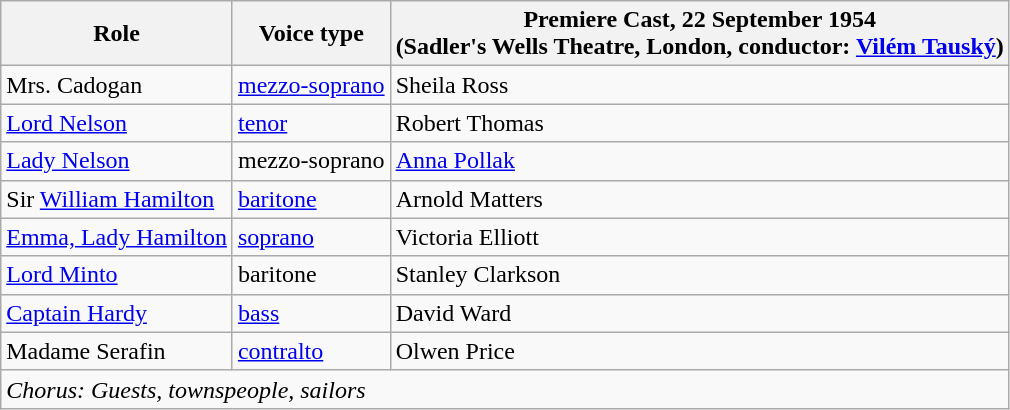<table class="wikitable">
<tr>
<th>Role</th>
<th>Voice type</th>
<th>Premiere Cast, 22 September 1954<br>(Sadler's Wells Theatre, London, conductor: <a href='#'>Vilém Tauský</a>)</th>
</tr>
<tr>
<td>Mrs. Cadogan</td>
<td><a href='#'>mezzo-soprano</a></td>
<td>Sheila Ross</td>
</tr>
<tr>
<td><a href='#'>Lord Nelson</a></td>
<td><a href='#'>tenor</a></td>
<td>Robert Thomas</td>
</tr>
<tr>
<td><a href='#'>Lady Nelson</a></td>
<td>mezzo-soprano</td>
<td><a href='#'>Anna Pollak</a></td>
</tr>
<tr>
<td>Sir <a href='#'>William Hamilton</a></td>
<td><a href='#'>baritone</a></td>
<td>Arnold Matters</td>
</tr>
<tr>
<td><a href='#'>Emma, Lady Hamilton</a></td>
<td><a href='#'>soprano</a></td>
<td>Victoria Elliott</td>
</tr>
<tr>
<td><a href='#'>Lord Minto</a></td>
<td>baritone</td>
<td>Stanley Clarkson</td>
</tr>
<tr>
<td><a href='#'>Captain Hardy</a></td>
<td><a href='#'>bass</a></td>
<td>David Ward</td>
</tr>
<tr>
<td>Madame Serafin</td>
<td><a href='#'>contralto</a></td>
<td>Olwen Price</td>
</tr>
<tr>
<td colspan="3"><em>Chorus: Guests, townspeople, sailors</em></td>
</tr>
</table>
